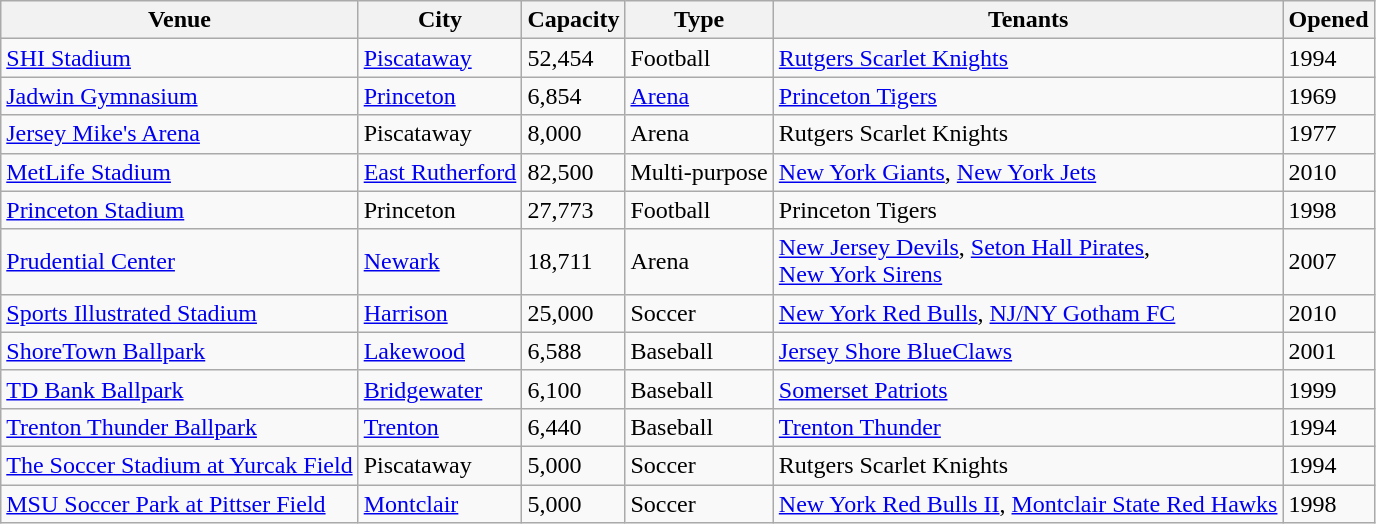<table class="wikitable sortable">
<tr>
<th>Venue</th>
<th>City</th>
<th>Capacity</th>
<th>Type</th>
<th>Tenants</th>
<th>Opened</th>
</tr>
<tr>
<td><a href='#'>SHI Stadium</a></td>
<td><a href='#'>Piscataway</a></td>
<td>52,454</td>
<td>Football</td>
<td><a href='#'>Rutgers Scarlet Knights</a></td>
<td>1994</td>
</tr>
<tr>
<td><a href='#'>Jadwin Gymnasium</a></td>
<td><a href='#'>Princeton</a></td>
<td>6,854</td>
<td><a href='#'>Arena</a></td>
<td><a href='#'>Princeton Tigers</a></td>
<td>1969</td>
</tr>
<tr>
<td><a href='#'>Jersey Mike's Arena</a></td>
<td>Piscataway</td>
<td>8,000</td>
<td>Arena</td>
<td>Rutgers Scarlet Knights</td>
<td>1977</td>
</tr>
<tr>
<td><a href='#'>MetLife Stadium</a></td>
<td><a href='#'>East Rutherford</a></td>
<td>82,500</td>
<td>Multi-purpose</td>
<td><a href='#'>New York Giants</a>, <a href='#'>New York Jets</a></td>
<td>2010</td>
</tr>
<tr>
<td><a href='#'>Princeton Stadium</a></td>
<td>Princeton</td>
<td>27,773</td>
<td>Football</td>
<td>Princeton Tigers</td>
<td>1998</td>
</tr>
<tr>
<td><a href='#'>Prudential Center</a></td>
<td><a href='#'>Newark</a></td>
<td>18,711</td>
<td>Arena</td>
<td><a href='#'>New Jersey Devils</a>, <a href='#'>Seton Hall Pirates</a>,<br><a href='#'>New York Sirens</a></td>
<td>2007</td>
</tr>
<tr>
<td><a href='#'>Sports Illustrated Stadium</a></td>
<td><a href='#'>Harrison</a></td>
<td>25,000</td>
<td>Soccer</td>
<td><a href='#'>New York Red Bulls</a>, <a href='#'>NJ/NY Gotham FC</a></td>
<td>2010</td>
</tr>
<tr>
<td><a href='#'>ShoreTown Ballpark</a></td>
<td><a href='#'>Lakewood</a></td>
<td>6,588</td>
<td>Baseball</td>
<td><a href='#'>Jersey Shore BlueClaws</a></td>
<td>2001</td>
</tr>
<tr>
<td><a href='#'>TD Bank Ballpark</a></td>
<td><a href='#'>Bridgewater</a></td>
<td>6,100</td>
<td>Baseball</td>
<td><a href='#'>Somerset Patriots</a></td>
<td>1999</td>
</tr>
<tr>
<td><a href='#'>Trenton Thunder Ballpark</a></td>
<td><a href='#'>Trenton</a></td>
<td>6,440</td>
<td>Baseball</td>
<td><a href='#'>Trenton Thunder</a></td>
<td>1994</td>
</tr>
<tr>
<td><a href='#'>The Soccer Stadium at Yurcak Field</a></td>
<td>Piscataway</td>
<td>5,000</td>
<td>Soccer</td>
<td>Rutgers Scarlet Knights</td>
<td>1994</td>
</tr>
<tr>
<td><a href='#'>MSU Soccer Park at Pittser Field</a></td>
<td><a href='#'>Montclair</a></td>
<td>5,000</td>
<td>Soccer</td>
<td><a href='#'>New York Red Bulls II</a>, <a href='#'>Montclair State Red Hawks</a></td>
<td>1998</td>
</tr>
</table>
